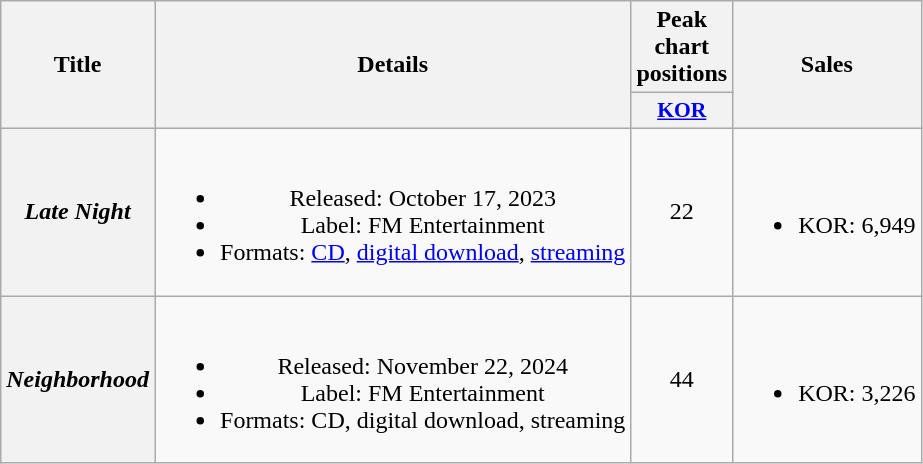<table class="wikitable plainrowheaders" style="text-align:center">
<tr>
<th scope="col" rowspan="2">Title</th>
<th scope="col" rowspan="2">Details</th>
<th scope="col">Peak chart positions</th>
<th scope="col" rowspan="2">Sales</th>
</tr>
<tr>
<th scope="col" style="width:3em;font-size:90%"><a href='#'>KOR</a><br></th>
</tr>
<tr>
<th scope="row"><em>Late Night</em></th>
<td><br><ul><li>Released: October 17, 2023</li><li>Label: FM Entertainment</li><li>Formats: <a href='#'>CD</a>, <a href='#'>digital download</a>, <a href='#'>streaming</a></li></ul></td>
<td>22</td>
<td><br><ul><li>KOR: 6,949</li></ul></td>
</tr>
<tr>
<th scope="row"><em>Neighborhood</em></th>
<td><br><ul><li>Released: November 22, 2024</li><li>Label: FM Entertainment</li><li>Formats: CD, digital download, streaming</li></ul></td>
<td>44</td>
<td><br><ul><li>KOR: 3,226</li></ul></td>
</tr>
</table>
